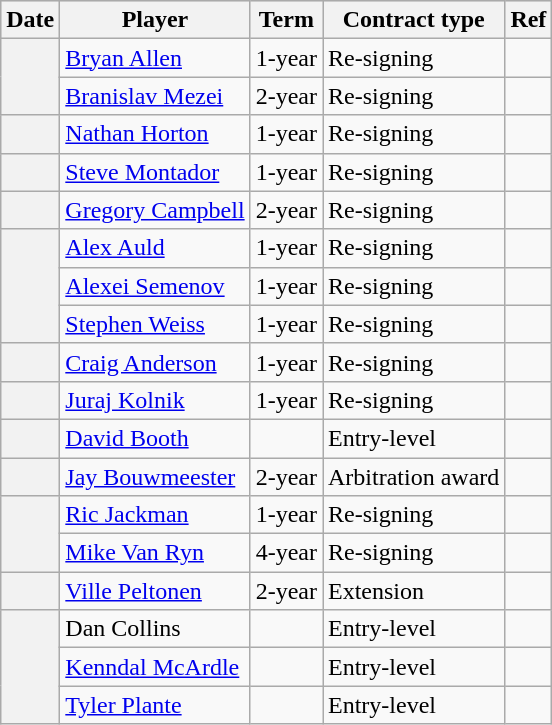<table class="wikitable plainrowheaders">
<tr style="background:#ddd; text-align:center;">
<th>Date</th>
<th>Player</th>
<th>Term</th>
<th>Contract type</th>
<th>Ref</th>
</tr>
<tr>
<th scope="row" rowspan=2></th>
<td><a href='#'>Bryan Allen</a></td>
<td>1-year</td>
<td>Re-signing</td>
<td></td>
</tr>
<tr>
<td><a href='#'>Branislav Mezei</a></td>
<td>2-year</td>
<td>Re-signing</td>
<td></td>
</tr>
<tr>
<th scope="row"></th>
<td><a href='#'>Nathan Horton</a></td>
<td>1-year</td>
<td>Re-signing</td>
<td></td>
</tr>
<tr>
<th scope="row"></th>
<td><a href='#'>Steve Montador</a></td>
<td>1-year</td>
<td>Re-signing</td>
<td></td>
</tr>
<tr>
<th scope="row"></th>
<td><a href='#'>Gregory Campbell</a></td>
<td>2-year</td>
<td>Re-signing</td>
<td></td>
</tr>
<tr>
<th scope="row" rowspan=3></th>
<td><a href='#'>Alex Auld</a></td>
<td>1-year</td>
<td>Re-signing</td>
<td></td>
</tr>
<tr>
<td><a href='#'>Alexei Semenov</a></td>
<td>1-year</td>
<td>Re-signing</td>
<td></td>
</tr>
<tr>
<td><a href='#'>Stephen Weiss</a></td>
<td>1-year</td>
<td>Re-signing</td>
<td></td>
</tr>
<tr>
<th scope="row"></th>
<td><a href='#'>Craig Anderson</a></td>
<td>1-year</td>
<td>Re-signing</td>
<td></td>
</tr>
<tr>
<th scope="row"></th>
<td><a href='#'>Juraj Kolnik</a></td>
<td>1-year</td>
<td>Re-signing</td>
<td></td>
</tr>
<tr>
<th scope="row"></th>
<td><a href='#'>David Booth</a></td>
<td></td>
<td>Entry-level</td>
<td></td>
</tr>
<tr>
<th scope="row"></th>
<td><a href='#'>Jay Bouwmeester</a></td>
<td>2-year</td>
<td>Arbitration award</td>
<td></td>
</tr>
<tr>
<th scope="row" rowspan=2></th>
<td><a href='#'>Ric Jackman</a></td>
<td>1-year</td>
<td>Re-signing</td>
<td></td>
</tr>
<tr>
<td><a href='#'>Mike Van Ryn</a></td>
<td>4-year</td>
<td>Re-signing</td>
<td></td>
</tr>
<tr>
<th scope="row"></th>
<td><a href='#'>Ville Peltonen</a></td>
<td>2-year</td>
<td>Extension</td>
<td></td>
</tr>
<tr>
<th scope="row" rowspan=3></th>
<td>Dan Collins</td>
<td></td>
<td>Entry-level</td>
<td></td>
</tr>
<tr>
<td><a href='#'>Kenndal McArdle</a></td>
<td></td>
<td>Entry-level</td>
<td></td>
</tr>
<tr>
<td><a href='#'>Tyler Plante</a></td>
<td></td>
<td>Entry-level</td>
<td></td>
</tr>
</table>
